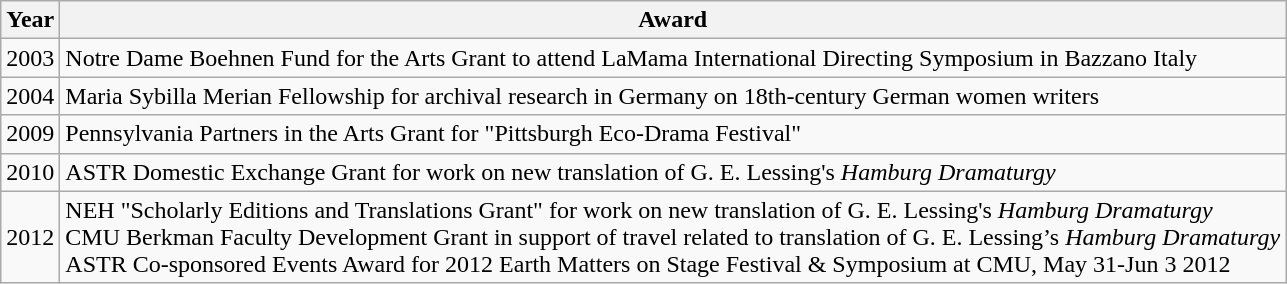<table class="wikitable">
<tr>
<th>Year</th>
<th>Award</th>
</tr>
<tr>
<td>2003</td>
<td>Notre Dame Boehnen Fund for the Arts Grant to attend LaMama International Directing Symposium in Bazzano Italy</td>
</tr>
<tr>
<td>2004</td>
<td>Maria Sybilla Merian Fellowship for archival research in Germany on 18th-century German women writers</td>
</tr>
<tr>
<td>2009</td>
<td>Pennsylvania Partners in the Arts Grant for "Pittsburgh Eco-Drama Festival"</td>
</tr>
<tr>
<td>2010</td>
<td>ASTR Domestic Exchange Grant for work on new translation of G. E. Lessing's <em>Hamburg Dramaturgy</em></td>
</tr>
<tr>
<td>2012</td>
<td>NEH "Scholarly Editions and Translations Grant" for work on new translation of G. E. Lessing's <em>Hamburg Dramaturgy</em><br>CMU Berkman Faculty Development Grant in support of travel related to translation of G. E. Lessing’s <em>Hamburg Dramaturgy</em><br>ASTR Co-sponsored Events Award for 2012 Earth Matters on Stage Festival & Symposium at CMU, May 31-Jun 3 2012</td>
</tr>
</table>
